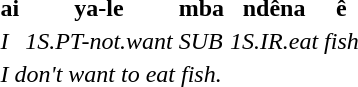<table>
<tr>
<th>ai</th>
<th>ya-le</th>
<th>mba</th>
<th>ndêna</th>
<th>ê</th>
</tr>
<tr>
<td><em>I</em></td>
<td><em>1S.PT-not.want</em></td>
<td><em>SUB</em></td>
<td><em>1S.IR.eat</em></td>
<td><em>fish</em></td>
</tr>
<tr>
<td colspan="5"><em>I don't want to eat fish.</em></td>
</tr>
</table>
